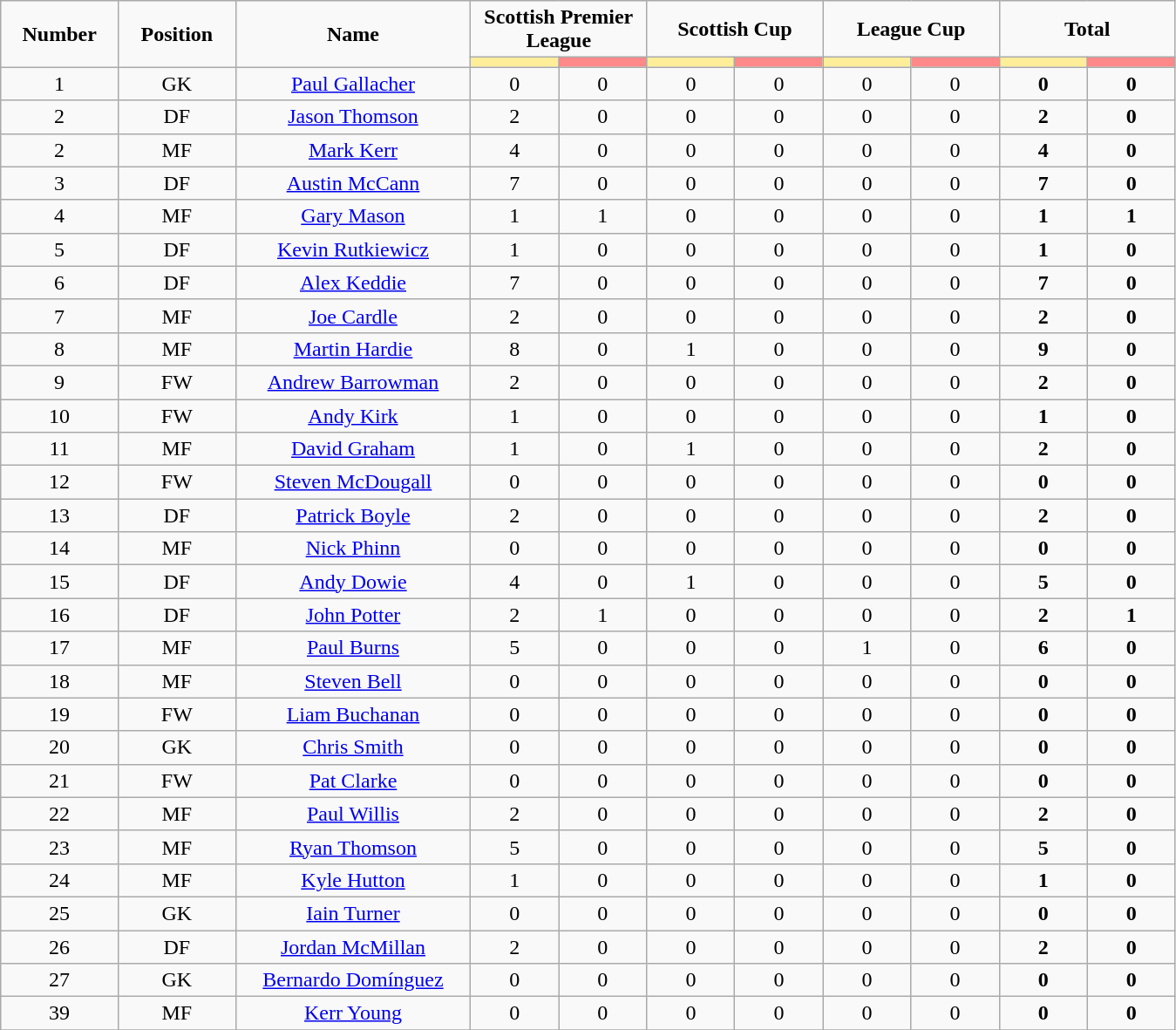<table class="wikitable" style="font-size: 100%; text-align: center;">
<tr>
<td rowspan="2" width="10%" align="center"><strong>Number</strong></td>
<td rowspan="2" width="10%" align="center"><strong>Position</strong></td>
<td rowspan="2" width="20%" align="center"><strong>Name</strong></td>
<td colspan="2" align="center"><strong>Scottish Premier League</strong></td>
<td colspan="2" align="center"><strong>Scottish Cup</strong></td>
<td colspan="2" align="center"><strong>League Cup</strong></td>
<td colspan="2" align="center"><strong>Total </strong></td>
</tr>
<tr>
<th width=60 style="background: #FFEE99"></th>
<th width=60 style="background: #FF8888"></th>
<th width=60 style="background: #FFEE99"></th>
<th width=60 style="background: #FF8888"></th>
<th width=60 style="background: #FFEE99"></th>
<th width=60 style="background: #FF8888"></th>
<th width=60 style="background: #FFEE99"></th>
<th width=60 style="background: #FF8888"></th>
</tr>
<tr>
<td>1</td>
<td>GK</td>
<td><a href='#'>Paul Gallacher</a></td>
<td>0</td>
<td>0</td>
<td>0</td>
<td>0</td>
<td>0</td>
<td>0</td>
<td><strong>0</strong></td>
<td><strong>0</strong></td>
</tr>
<tr>
<td>2</td>
<td>DF</td>
<td><a href='#'>Jason Thomson</a></td>
<td>2</td>
<td>0</td>
<td>0</td>
<td>0</td>
<td>0</td>
<td>0</td>
<td><strong>2</strong></td>
<td><strong>0</strong></td>
</tr>
<tr>
<td>2</td>
<td>MF</td>
<td><a href='#'>Mark Kerr</a></td>
<td>4</td>
<td>0</td>
<td>0</td>
<td>0</td>
<td>0</td>
<td>0</td>
<td><strong>4</strong></td>
<td><strong>0</strong></td>
</tr>
<tr>
<td>3</td>
<td>DF</td>
<td><a href='#'>Austin McCann</a></td>
<td>7</td>
<td>0</td>
<td>0</td>
<td>0</td>
<td>0</td>
<td>0</td>
<td><strong>7</strong></td>
<td><strong>0</strong></td>
</tr>
<tr>
<td>4</td>
<td>MF</td>
<td><a href='#'>Gary Mason</a></td>
<td>1</td>
<td>1</td>
<td>0</td>
<td>0</td>
<td>0</td>
<td>0</td>
<td><strong>1</strong></td>
<td><strong>1</strong></td>
</tr>
<tr>
<td>5</td>
<td>DF</td>
<td><a href='#'>Kevin Rutkiewicz</a></td>
<td>1</td>
<td>0</td>
<td>0</td>
<td>0</td>
<td>0</td>
<td>0</td>
<td><strong>1</strong></td>
<td><strong>0</strong></td>
</tr>
<tr>
<td>6</td>
<td>DF</td>
<td><a href='#'>Alex Keddie</a></td>
<td>7</td>
<td>0</td>
<td>0</td>
<td>0</td>
<td>0</td>
<td>0</td>
<td><strong>7</strong></td>
<td><strong>0</strong></td>
</tr>
<tr>
<td>7</td>
<td>MF</td>
<td><a href='#'>Joe Cardle</a></td>
<td>2</td>
<td>0</td>
<td>0</td>
<td>0</td>
<td>0</td>
<td>0</td>
<td><strong>2</strong></td>
<td><strong>0</strong></td>
</tr>
<tr>
<td>8</td>
<td>MF</td>
<td><a href='#'>Martin Hardie</a></td>
<td>8</td>
<td>0</td>
<td>1</td>
<td>0</td>
<td>0</td>
<td>0</td>
<td><strong>9</strong></td>
<td><strong>0</strong></td>
</tr>
<tr>
<td>9</td>
<td>FW</td>
<td><a href='#'>Andrew Barrowman</a></td>
<td>2</td>
<td>0</td>
<td>0</td>
<td>0</td>
<td>0</td>
<td>0</td>
<td><strong>2</strong></td>
<td><strong>0</strong></td>
</tr>
<tr>
<td>10</td>
<td>FW</td>
<td><a href='#'>Andy Kirk</a></td>
<td>1</td>
<td>0</td>
<td>0</td>
<td>0</td>
<td>0</td>
<td>0</td>
<td><strong>1</strong></td>
<td><strong>0</strong></td>
</tr>
<tr>
<td>11</td>
<td>MF</td>
<td><a href='#'>David Graham</a></td>
<td>1</td>
<td>0</td>
<td>1</td>
<td>0</td>
<td>0</td>
<td>0</td>
<td><strong>2</strong></td>
<td><strong>0</strong></td>
</tr>
<tr>
<td>12</td>
<td>FW</td>
<td><a href='#'>Steven McDougall</a></td>
<td>0</td>
<td>0</td>
<td>0</td>
<td>0</td>
<td>0</td>
<td>0</td>
<td><strong>0</strong></td>
<td><strong>0</strong></td>
</tr>
<tr>
<td>13</td>
<td>DF</td>
<td><a href='#'>Patrick Boyle</a></td>
<td>2</td>
<td>0</td>
<td>0</td>
<td>0</td>
<td>0</td>
<td>0</td>
<td><strong>2</strong></td>
<td><strong>0</strong></td>
</tr>
<tr>
<td>14</td>
<td>MF</td>
<td><a href='#'>Nick Phinn</a></td>
<td>0</td>
<td>0</td>
<td>0</td>
<td>0</td>
<td>0</td>
<td>0</td>
<td><strong>0</strong></td>
<td><strong>0</strong></td>
</tr>
<tr>
<td>15</td>
<td>DF</td>
<td><a href='#'>Andy Dowie</a></td>
<td>4</td>
<td>0</td>
<td>1</td>
<td>0</td>
<td>0</td>
<td>0</td>
<td><strong>5</strong></td>
<td><strong>0</strong></td>
</tr>
<tr>
<td>16</td>
<td>DF</td>
<td><a href='#'>John Potter</a></td>
<td>2</td>
<td>1</td>
<td>0</td>
<td>0</td>
<td>0</td>
<td>0</td>
<td><strong>2</strong></td>
<td><strong>1</strong></td>
</tr>
<tr>
<td>17</td>
<td>MF</td>
<td><a href='#'>Paul Burns</a></td>
<td>5</td>
<td>0</td>
<td>0</td>
<td>0</td>
<td>1</td>
<td>0</td>
<td><strong>6</strong></td>
<td><strong>0</strong></td>
</tr>
<tr>
<td>18</td>
<td>MF</td>
<td><a href='#'>Steven Bell</a></td>
<td>0</td>
<td>0</td>
<td>0</td>
<td>0</td>
<td>0</td>
<td>0</td>
<td><strong>0</strong></td>
<td><strong>0</strong></td>
</tr>
<tr>
<td>19</td>
<td>FW</td>
<td><a href='#'>Liam Buchanan</a></td>
<td>0</td>
<td>0</td>
<td>0</td>
<td>0</td>
<td>0</td>
<td>0</td>
<td><strong>0</strong></td>
<td><strong>0</strong></td>
</tr>
<tr>
<td>20</td>
<td>GK</td>
<td><a href='#'>Chris Smith</a></td>
<td>0</td>
<td>0</td>
<td>0</td>
<td>0</td>
<td>0</td>
<td>0</td>
<td><strong>0</strong></td>
<td><strong>0</strong></td>
</tr>
<tr>
<td>21</td>
<td>FW</td>
<td><a href='#'>Pat Clarke</a></td>
<td>0</td>
<td>0</td>
<td>0</td>
<td>0</td>
<td>0</td>
<td>0</td>
<td><strong>0</strong></td>
<td><strong>0</strong></td>
</tr>
<tr>
<td>22</td>
<td>MF</td>
<td><a href='#'>Paul Willis</a></td>
<td>2</td>
<td>0</td>
<td>0</td>
<td>0</td>
<td>0</td>
<td>0</td>
<td><strong>2</strong></td>
<td><strong>0</strong></td>
</tr>
<tr>
<td>23</td>
<td>MF</td>
<td><a href='#'>Ryan Thomson</a></td>
<td>5</td>
<td>0</td>
<td>0</td>
<td>0</td>
<td>0</td>
<td>0</td>
<td><strong>5</strong></td>
<td><strong>0</strong></td>
</tr>
<tr>
<td>24</td>
<td>MF</td>
<td><a href='#'>Kyle Hutton</a></td>
<td>1</td>
<td>0</td>
<td>0</td>
<td>0</td>
<td>0</td>
<td>0</td>
<td><strong>1</strong></td>
<td><strong>0</strong></td>
</tr>
<tr>
<td>25</td>
<td>GK</td>
<td><a href='#'>Iain Turner</a></td>
<td>0</td>
<td>0</td>
<td>0</td>
<td>0</td>
<td>0</td>
<td>0</td>
<td><strong>0</strong></td>
<td><strong>0</strong></td>
</tr>
<tr>
<td>26</td>
<td>DF</td>
<td><a href='#'>Jordan McMillan</a></td>
<td>2</td>
<td>0</td>
<td>0</td>
<td>0</td>
<td>0</td>
<td>0</td>
<td><strong>2</strong></td>
<td><strong>0</strong></td>
</tr>
<tr>
<td>27</td>
<td>GK</td>
<td><a href='#'>Bernardo Domínguez</a></td>
<td>0</td>
<td>0</td>
<td>0</td>
<td>0</td>
<td>0</td>
<td>0</td>
<td><strong>0</strong></td>
<td><strong>0</strong></td>
</tr>
<tr>
<td>39</td>
<td>MF</td>
<td><a href='#'>Kerr Young</a></td>
<td>0</td>
<td>0</td>
<td>0</td>
<td>0</td>
<td>0</td>
<td>0</td>
<td><strong>0</strong></td>
<td><strong>0</strong></td>
</tr>
<tr>
</tr>
</table>
